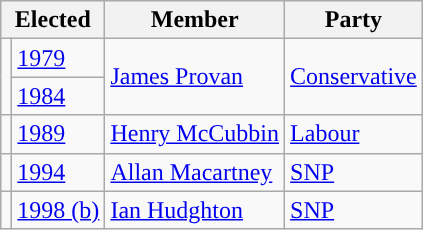<table class="wikitable">
<tr>
<th colspan="2">Elected</th>
<th>Member</th>
<th>Party</th>
</tr>
<tr>
<td rowspan="2" style="background-color: "></td>
<td><a href='#'>1979</a></td>
<td rowspan="2"><a href='#'>James Provan</a></td>
<td rowspan="2"><a href='#'>Conservative</a></td>
</tr>
<tr>
<td><a href='#'>1984</a></td>
</tr>
<tr>
<td style="background-color: "></td>
<td><a href='#'>1989</a></td>
<td><a href='#'>Henry McCubbin</a></td>
<td><a href='#'>Labour</a></td>
</tr>
<tr>
<td style="background-color: "></td>
<td><a href='#'>1994</a></td>
<td><a href='#'>Allan Macartney</a></td>
<td><a href='#'>SNP</a></td>
</tr>
<tr>
<td style="background-color: "></td>
<td><a href='#'>1998 (b)</a></td>
<td><a href='#'>Ian Hudghton</a></td>
<td><a href='#'>SNP</a></td>
</tr>
</table>
